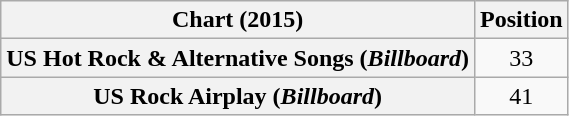<table class="wikitable plainrowheaders" style="text-align:center">
<tr>
<th scope="col">Chart (2015)</th>
<th scope="col">Position</th>
</tr>
<tr>
<th scope="row">US Hot Rock & Alternative Songs (<em>Billboard</em>)</th>
<td>33</td>
</tr>
<tr>
<th scope="row">US Rock Airplay (<em>Billboard</em>)</th>
<td>41</td>
</tr>
</table>
